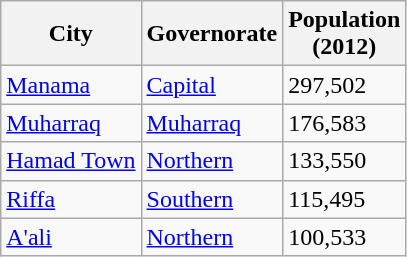<table class="wikitable sortable sticky-header col3right">
<tr>
<th>City</th>
<th>Governorate</th>
<th>Population<br>(2012)</th>
</tr>
<tr>
<td><a href='#'>Manama</a></td>
<td><a href='#'>Capital</a></td>
<td>297,502</td>
</tr>
<tr>
<td><a href='#'>Muharraq</a></td>
<td><a href='#'>Muharraq</a></td>
<td>176,583</td>
</tr>
<tr>
<td><a href='#'>Hamad Town</a></td>
<td><a href='#'>Northern</a></td>
<td>133,550</td>
</tr>
<tr>
<td><a href='#'>Riffa</a></td>
<td><a href='#'>Southern</a></td>
<td>115,495</td>
</tr>
<tr>
<td><a href='#'>A'ali</a></td>
<td><a href='#'>Northern</a></td>
<td>100,533</td>
</tr>
</table>
